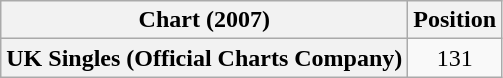<table class="wikitable plainrowheaders">
<tr>
<th>Chart (2007)</th>
<th>Position</th>
</tr>
<tr>
<th scope="row">UK Singles (Official Charts Company)</th>
<td align="center">131</td>
</tr>
</table>
